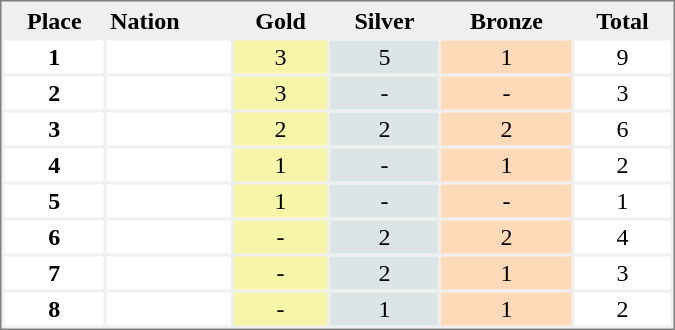<table style="border-style:solid;border-width:1px;border-color:#808080;background-color:#EFEFEF" cellspacing="2" cellpadding="2" width="450px">
<tr bgcolor="#EFEFEF">
<th align="center">Place</th>
<th align="left">Nation</th>
<th align="center">Gold</th>
<th align="center">Silver</th>
<th align="center">Bronze</th>
<th align="center">Total</th>
</tr>
<tr align="center" valign="top" bgcolor="#FFFFFF">
<th>1</th>
<td align="left"></td>
<td style="background:#F7F6A8;">3</td>
<td style="background:#DCE5E5;">5</td>
<td style="background:#FFDAB9;">1</td>
<td>9</td>
</tr>
<tr align="center" valign="top" bgcolor="#FFFFFF">
<th>2</th>
<td align="left"></td>
<td style="background:#F7F6A8;">3</td>
<td style="background:#DCE5E5;">-</td>
<td style="background:#FFDAB9;">-</td>
<td>3</td>
</tr>
<tr align="center" valign="top" bgcolor="#FFFFFF">
<th>3</th>
<td align="left"></td>
<td style="background:#F7F6A8;">2</td>
<td style="background:#DCE5E5;">2</td>
<td style="background:#FFDAB9;">2</td>
<td>6</td>
</tr>
<tr align="center" valign="top" bgcolor="#FFFFFF">
<th>4</th>
<td align="left"></td>
<td style="background:#F7F6A8;">1</td>
<td style="background:#DCE5E5;">-</td>
<td style="background:#FFDAB9;">1</td>
<td>2</td>
</tr>
<tr align="center" valign="top" bgcolor="#FFFFFF">
<th>5</th>
<td align="left"></td>
<td style="background:#F7F6A8;">1</td>
<td style="background:#DCE5E5;">-</td>
<td style="background:#FFDAB9;">-</td>
<td>1</td>
</tr>
<tr align="center" valign="top" bgcolor="#FFFFFF">
<th>6</th>
<td align="left"></td>
<td style="background:#F7F6A8;">-</td>
<td style="background:#DCE5E5;">2</td>
<td style="background:#FFDAB9;">2</td>
<td>4</td>
</tr>
<tr align="center" valign="top" bgcolor="#FFFFFF">
<th>7</th>
<td align="left"></td>
<td style="background:#F7F6A8;">-</td>
<td style="background:#DCE5E5;">2</td>
<td style="background:#FFDAB9;">1</td>
<td>3</td>
</tr>
<tr align="center" valign="top" bgcolor="#FFFFFF">
<th>8</th>
<td align="left"></td>
<td style="background:#F7F6A8;">-</td>
<td style="background:#DCE5E5;">1</td>
<td style="background:#FFDAB9;">1</td>
<td>2</td>
</tr>
</table>
